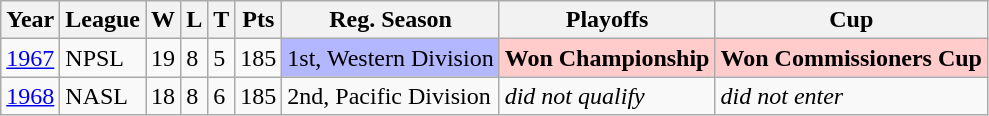<table class="wikitable">
<tr>
<th>Year</th>
<th>League</th>
<th>W</th>
<th>L</th>
<th>T</th>
<th>Pts</th>
<th>Reg. Season</th>
<th>Playoffs</th>
<th>Cup</th>
</tr>
<tr>
<td><a href='#'>1967</a></td>
<td>NPSL</td>
<td>19</td>
<td>8</td>
<td>5</td>
<td>185</td>
<td bgcolor="B3B7FF">1st, Western Division</td>
<td bgcolor="ffcbcb"><strong>Won Championship</strong></td>
<td bgcolor="ffcbcb"><strong>Won Commissioners Cup</strong></td>
</tr>
<tr>
<td><a href='#'>1968</a></td>
<td>NASL</td>
<td>18</td>
<td>8</td>
<td>6</td>
<td>185</td>
<td>2nd, Pacific Division</td>
<td><em>did not qualify</em></td>
<td><em>did not enter</em></td>
</tr>
</table>
